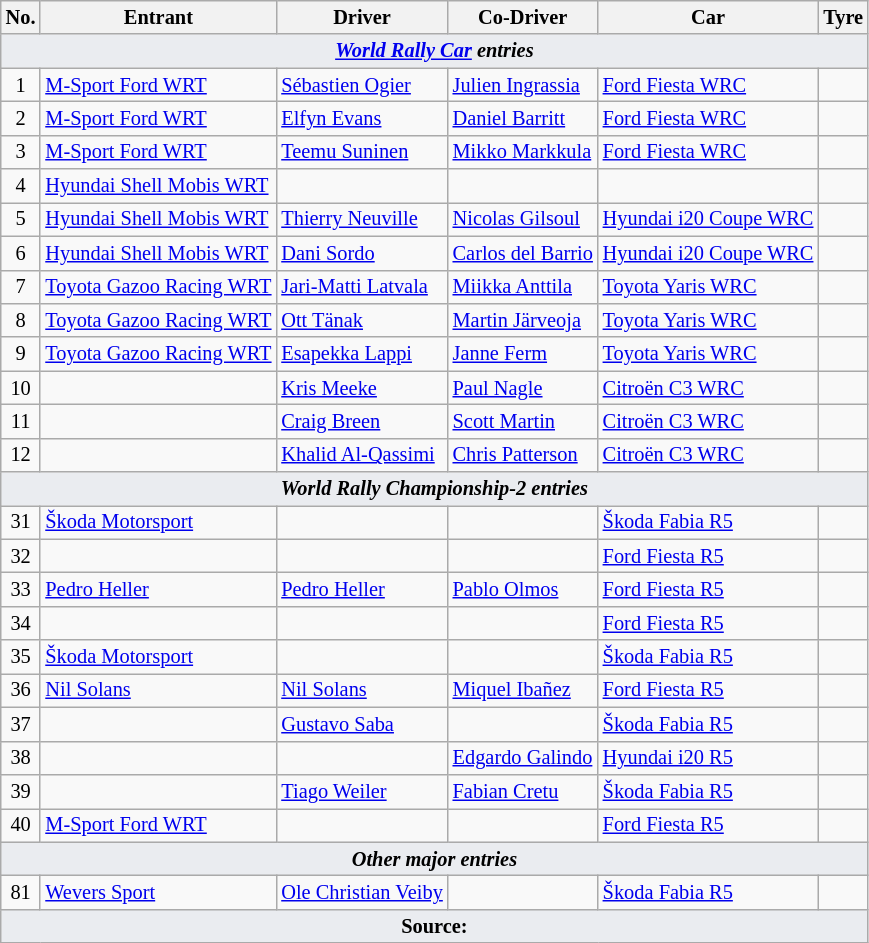<table class="wikitable" style="font-size: 85%;">
<tr>
<th>No.</th>
<th>Entrant</th>
<th>Driver</th>
<th>Co-Driver</th>
<th>Car</th>
<th>Tyre</th>
</tr>
<tr>
<td style="background-color:#EAECF0; text-align:center" colspan="6"><strong><em><a href='#'>World Rally Car</a> entries</em></strong></td>
</tr>
<tr>
<td align="center">1</td>
<td> <a href='#'>M-Sport Ford WRT</a></td>
<td> <a href='#'>Sébastien Ogier</a></td>
<td> <a href='#'>Julien Ingrassia</a></td>
<td><a href='#'>Ford Fiesta WRC</a></td>
<td align="center"></td>
</tr>
<tr>
<td align="center">2</td>
<td> <a href='#'>M-Sport Ford WRT</a></td>
<td> <a href='#'>Elfyn Evans</a></td>
<td> <a href='#'>Daniel Barritt</a></td>
<td><a href='#'>Ford Fiesta WRC</a></td>
<td align="center"></td>
</tr>
<tr>
<td align="center">3</td>
<td> <a href='#'>M-Sport Ford WRT</a></td>
<td> <a href='#'>Teemu Suninen</a></td>
<td> <a href='#'>Mikko Markkula</a></td>
<td><a href='#'>Ford Fiesta WRC</a></td>
<td align="center"></td>
</tr>
<tr>
<td align="center">4</td>
<td> <a href='#'>Hyundai Shell Mobis WRT</a></td>
<td></td>
<td></td>
<td></td>
<td align="center"></td>
</tr>
<tr>
<td align="center">5</td>
<td> <a href='#'>Hyundai Shell Mobis WRT</a></td>
<td> <a href='#'>Thierry Neuville</a></td>
<td> <a href='#'>Nicolas Gilsoul</a></td>
<td><a href='#'>Hyundai i20 Coupe WRC</a></td>
<td align="center"></td>
</tr>
<tr>
<td align="center">6</td>
<td> <a href='#'>Hyundai Shell Mobis WRT</a></td>
<td> <a href='#'>Dani Sordo</a></td>
<td> <a href='#'>Carlos del Barrio</a></td>
<td><a href='#'>Hyundai i20 Coupe WRC</a></td>
<td align="center"></td>
</tr>
<tr>
<td align="center">7</td>
<td> <a href='#'>Toyota Gazoo Racing WRT</a></td>
<td> <a href='#'>Jari-Matti Latvala</a></td>
<td> <a href='#'>Miikka Anttila</a></td>
<td><a href='#'>Toyota Yaris WRC</a></td>
<td align="center"></td>
</tr>
<tr>
<td align="center">8</td>
<td> <a href='#'>Toyota Gazoo Racing WRT</a></td>
<td> <a href='#'>Ott Tänak</a></td>
<td> <a href='#'>Martin Järveoja</a></td>
<td><a href='#'>Toyota Yaris WRC</a></td>
<td align="center"></td>
</tr>
<tr>
<td align="center">9</td>
<td> <a href='#'>Toyota Gazoo Racing WRT</a></td>
<td> <a href='#'>Esapekka Lappi</a></td>
<td> <a href='#'>Janne Ferm</a></td>
<td><a href='#'>Toyota Yaris WRC</a></td>
<td align="center"></td>
</tr>
<tr>
<td align="center">10</td>
<td></td>
<td> <a href='#'>Kris Meeke</a></td>
<td> <a href='#'>Paul Nagle</a></td>
<td><a href='#'>Citroën C3 WRC</a></td>
<td align="center"></td>
</tr>
<tr>
<td align="center">11</td>
<td></td>
<td> <a href='#'>Craig Breen</a></td>
<td> <a href='#'>Scott Martin</a></td>
<td><a href='#'>Citroën C3 WRC</a></td>
<td align="center"></td>
</tr>
<tr>
<td align="center">12</td>
<td></td>
<td> <a href='#'>Khalid Al-Qassimi</a></td>
<td> <a href='#'>Chris Patterson</a></td>
<td><a href='#'>Citroën C3 WRC</a></td>
<td align="center"></td>
</tr>
<tr>
<td style="background-color:#EAECF0; text-align:center" colspan="6"><strong><em>World Rally Championship-2 entries</em></strong></td>
</tr>
<tr>
<td align="center">31</td>
<td> <a href='#'>Škoda Motorsport</a></td>
<td></td>
<td></td>
<td><a href='#'>Škoda Fabia R5</a></td>
<td align="center"></td>
</tr>
<tr>
<td align="center">32</td>
<td></td>
<td></td>
<td></td>
<td><a href='#'>Ford Fiesta R5</a></td>
<td align="center"></td>
</tr>
<tr>
<td align="center">33</td>
<td> <a href='#'>Pedro Heller</a></td>
<td> <a href='#'>Pedro Heller</a></td>
<td> <a href='#'>Pablo Olmos</a></td>
<td><a href='#'>Ford Fiesta R5</a></td>
<td align="center"></td>
</tr>
<tr>
<td align="center">34</td>
<td></td>
<td></td>
<td></td>
<td><a href='#'>Ford Fiesta R5</a></td>
<td align="center"></td>
</tr>
<tr>
<td align="center">35</td>
<td> <a href='#'>Škoda Motorsport</a></td>
<td></td>
<td></td>
<td><a href='#'>Škoda Fabia R5</a></td>
<td align="center"></td>
</tr>
<tr>
<td align="center">36</td>
<td> <a href='#'>Nil Solans</a></td>
<td> <a href='#'>Nil Solans</a></td>
<td> <a href='#'>Miquel Ibañez</a></td>
<td><a href='#'>Ford Fiesta R5</a></td>
<td align="center"></td>
</tr>
<tr>
<td align="center">37</td>
<td></td>
<td> <a href='#'>Gustavo Saba</a></td>
<td></td>
<td><a href='#'>Škoda Fabia R5</a></td>
<td align="center"></td>
</tr>
<tr>
<td align="center">38</td>
<td></td>
<td></td>
<td> <a href='#'>Edgardo Galindo</a></td>
<td><a href='#'>Hyundai i20 R5</a></td>
<td align="center"></td>
</tr>
<tr>
<td align="center">39</td>
<td></td>
<td> <a href='#'>Tiago Weiler</a></td>
<td> <a href='#'>Fabian Cretu</a></td>
<td><a href='#'>Škoda Fabia R5</a></td>
<td align="center"></td>
</tr>
<tr>
<td align="center">40</td>
<td> <a href='#'>M-Sport Ford WRT</a></td>
<td></td>
<td></td>
<td><a href='#'>Ford Fiesta R5</a></td>
<td align="center"></td>
</tr>
<tr>
<td style="background-color:#EAECF0; text-align:center" colspan="6"><strong><em>Other major entries</em></strong></td>
</tr>
<tr>
<td align="center">81</td>
<td> <a href='#'>Wevers Sport</a></td>
<td> <a href='#'>Ole Christian Veiby</a></td>
<td></td>
<td><a href='#'>Škoda Fabia R5</a></td>
<td align="center"></td>
</tr>
<tr>
<td colspan="6" style="background-color:#EAECF0; text-align:center"><strong>Source:</strong></td>
</tr>
</table>
